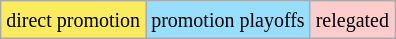<table class="wikitable">
<tr>
<td style="background-color: #FBEC5D;"><small>direct promotion</small></td>
<td style="background-color: #97DEFF;"><small>promotion playoffs</small></td>
<td style="background-color: #FFCCCC;"><small>relegated</small></td>
</tr>
</table>
